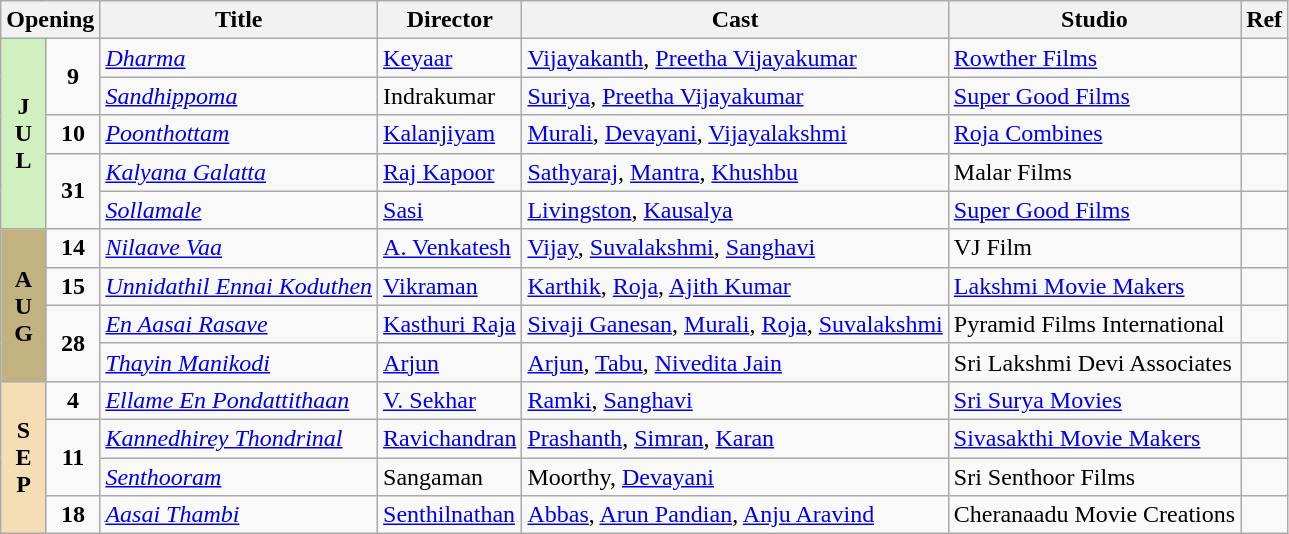<table class="wikitable">
<tr>
<th colspan="2">Opening</th>
<th>Title</th>
<th>Director</th>
<th>Cast</th>
<th>Studio</th>
<th>Ref</th>
</tr>
<tr July!>
<td rowspan="5" valign="center" align="center" style="background:	#d0f0c0; textcolor:#000;"><strong>J<br>U<br>L</strong></td>
<td rowspan="2" align="center"><strong>9</strong></td>
<td><em><a href='#'>Dharma</a></em></td>
<td><a href='#'>Keyaar</a></td>
<td><a href='#'>Vijayakanth</a>, <a href='#'>Preetha Vijayakumar</a></td>
<td><a href='#'>Rowther Films</a></td>
<td></td>
</tr>
<tr>
<td><em><a href='#'>Sandhippoma</a></em></td>
<td>Indrakumar</td>
<td><a href='#'>Suriya</a>, <a href='#'>Preetha Vijayakumar</a></td>
<td><a href='#'>Super Good Films</a></td>
<td></td>
</tr>
<tr>
<td rowspan="1" align="center"><strong>10</strong></td>
<td><em><a href='#'>Poonthottam</a></em></td>
<td><a href='#'>Kalanjiyam</a></td>
<td><a href='#'>Murali</a>, <a href='#'>Devayani</a>, <a href='#'>Vijayalakshmi</a></td>
<td><a href='#'>Roja Combines</a></td>
<td></td>
</tr>
<tr>
<td rowspan="2" align="center"><strong>31</strong></td>
<td><em><a href='#'>Kalyana Galatta</a></em></td>
<td><a href='#'>Raj Kapoor</a></td>
<td><a href='#'>Sathyaraj</a>, <a href='#'>Mantra</a>, <a href='#'>Khushbu</a></td>
<td>Malar Films</td>
<td></td>
</tr>
<tr>
<td><em><a href='#'>Sollamale</a></em></td>
<td><a href='#'>Sasi</a></td>
<td><a href='#'>Livingston</a>, <a href='#'>Kausalya</a></td>
<td><a href='#'>Super Good Films</a></td>
<td></td>
</tr>
<tr August!>
<td rowspan="4" valign="center" align="center" style="background:#C2B280;"><strong>A<br>U<br>G</strong></td>
<td rowspan="1" align="center"><strong>14</strong></td>
<td><em><a href='#'>Nilaave Vaa</a></em></td>
<td><a href='#'>A. Venkatesh</a></td>
<td><a href='#'>Vijay</a>, <a href='#'>Suvalakshmi</a>, <a href='#'>Sanghavi</a></td>
<td>VJ Film</td>
<td></td>
</tr>
<tr>
<td rowspan="1" align="center"><strong>15</strong></td>
<td><em><a href='#'>Unnidathil Ennai Koduthen</a></em></td>
<td><a href='#'>Vikraman</a></td>
<td><a href='#'>Karthik</a>, <a href='#'>Roja</a>, <a href='#'>Ajith Kumar</a></td>
<td><a href='#'>Lakshmi Movie Makers</a></td>
<td></td>
</tr>
<tr>
<td rowspan="2" align="center"><strong>28</strong></td>
<td><em><a href='#'>En Aasai Rasave</a></em></td>
<td><a href='#'>Kasthuri Raja</a></td>
<td><a href='#'>Sivaji Ganesan</a>, <a href='#'>Murali</a>, <a href='#'>Roja</a>, <a href='#'>Suvalakshmi</a></td>
<td>Pyramid Films International</td>
<td></td>
</tr>
<tr>
<td><em><a href='#'>Thayin Manikodi</a></em></td>
<td><a href='#'>Arjun</a></td>
<td><a href='#'>Arjun</a>, <a href='#'>Tabu</a>, <a href='#'>Nivedita Jain</a></td>
<td>Sri Lakshmi Devi Associates</td>
<td></td>
</tr>
<tr September!>
<td rowspan="4" valign="center" align="center" style="background:#F5DEB3; textcolor:#000;"><strong>S<br>E<br>P</strong></td>
<td rowspan="1" align="center"><strong>4</strong></td>
<td><em><a href='#'>Ellame En Pondattithaan</a></em></td>
<td><a href='#'>V. Sekhar</a></td>
<td><a href='#'>Ramki</a>, <a href='#'>Sanghavi</a></td>
<td><a href='#'>Sri Surya Movies</a></td>
<td></td>
</tr>
<tr>
<td rowspan="2" align="center"><strong>11</strong></td>
<td><em><a href='#'>Kannedhirey Thondrinal</a></em></td>
<td><a href='#'>Ravichandran</a></td>
<td><a href='#'>Prashanth</a>, <a href='#'>Simran</a>, <a href='#'>Karan</a></td>
<td><a href='#'>Sivasakthi Movie Makers</a></td>
<td></td>
</tr>
<tr>
<td><em><a href='#'>Senthooram</a></em></td>
<td>Sangaman</td>
<td>Moorthy, <a href='#'>Devayani</a></td>
<td>Sri Senthoor Films</td>
<td></td>
</tr>
<tr>
<td rowspan="1" align="center"><strong>18</strong></td>
<td><em><a href='#'>Aasai Thambi</a></em></td>
<td><a href='#'>Senthilnathan</a></td>
<td><a href='#'>Abbas</a>, <a href='#'>Arun Pandian</a>, <a href='#'>Anju Aravind</a></td>
<td>Cheranaadu Movie Creations</td>
<td></td>
</tr>
</table>
